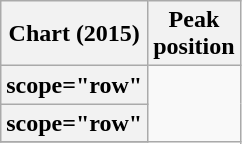<table class="wikitable sortable plainrowheaders" style="text-align:center;">
<tr>
<th scope="col">Chart (2015)</th>
<th scope="col">Peak<br>position</th>
</tr>
<tr>
<th>scope="row"</th>
</tr>
<tr>
<th>scope="row"</th>
</tr>
<tr>
</tr>
</table>
